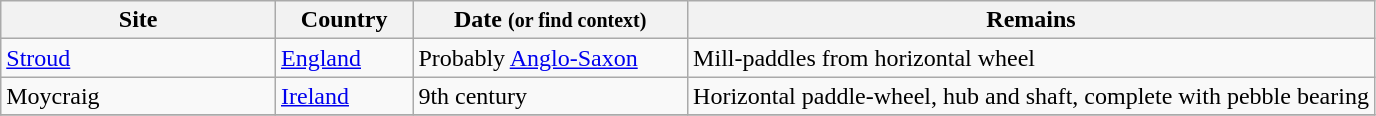<table class="wikitable sortable">
<tr>
<th width="20%">Site</th>
<th width="10%">Country</th>
<th width="20%">Date <small>(or find context)</small></th>
<th width="50%">Remains</th>
</tr>
<tr>
<td><a href='#'>Stroud</a></td>
<td><a href='#'>England</a></td>
<td>Probably <a href='#'>Anglo-Saxon</a></td>
<td>Mill-paddles from horizontal wheel</td>
</tr>
<tr>
<td>Moycraig</td>
<td><a href='#'>Ireland</a></td>
<td>9th century</td>
<td>Horizontal paddle-wheel, hub and shaft, complete with pebble bearing</td>
</tr>
<tr>
</tr>
</table>
